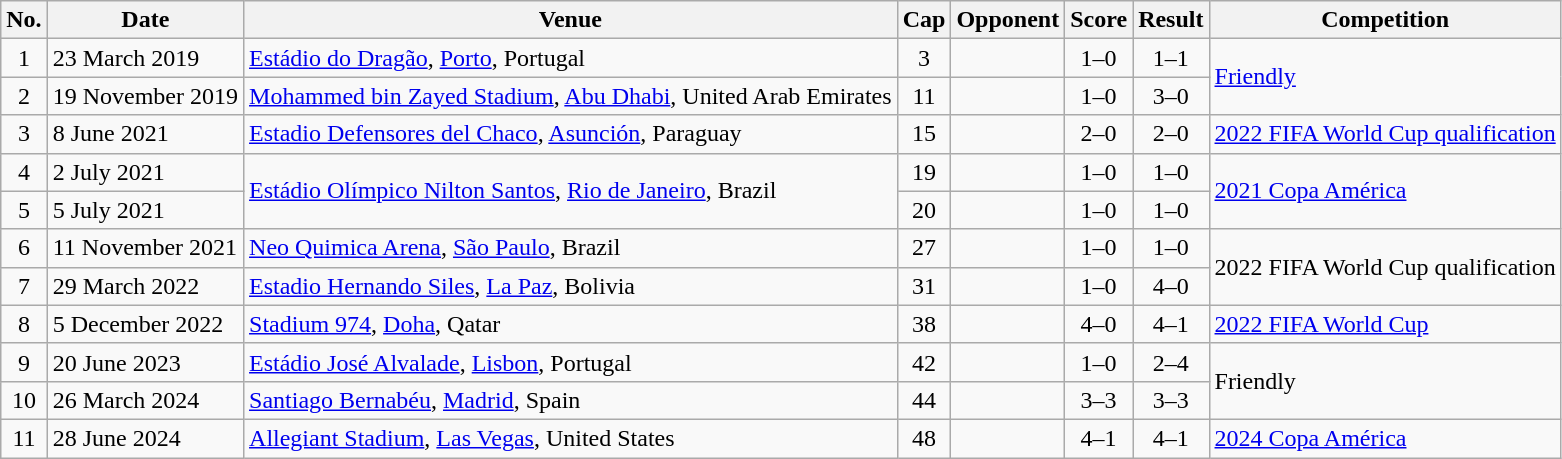<table class="wikitable sortable">
<tr>
<th>No.</th>
<th>Date</th>
<th>Venue</th>
<th>Cap</th>
<th>Opponent</th>
<th>Score</th>
<th>Result</th>
<th>Competition</th>
</tr>
<tr>
<td align="center">1</td>
<td>23 March 2019</td>
<td><a href='#'>Estádio do Dragão</a>, <a href='#'>Porto</a>, Portugal</td>
<td align="center">3</td>
<td></td>
<td align="center">1–0</td>
<td align="center">1–1</td>
<td rowspan="2"><a href='#'>Friendly</a></td>
</tr>
<tr>
<td align="center">2</td>
<td>19 November 2019</td>
<td><a href='#'>Mohammed bin Zayed Stadium</a>, <a href='#'>Abu Dhabi</a>, United Arab Emirates</td>
<td align="center">11</td>
<td></td>
<td align="center">1–0</td>
<td align="center">3–0</td>
</tr>
<tr>
<td align="center">3</td>
<td>8 June 2021</td>
<td><a href='#'>Estadio Defensores del Chaco</a>, <a href='#'>Asunción</a>, Paraguay</td>
<td align="center">15</td>
<td></td>
<td align="center">2–0</td>
<td align="center">2–0</td>
<td><a href='#'>2022 FIFA World Cup qualification</a></td>
</tr>
<tr>
<td align="center">4</td>
<td>2 July 2021</td>
<td rowspan="2"><a href='#'>Estádio Olímpico Nilton Santos</a>, <a href='#'>Rio de Janeiro</a>, Brazil</td>
<td align="center">19</td>
<td></td>
<td align="center">1–0</td>
<td align="center">1–0</td>
<td rowspan="2"><a href='#'>2021 Copa América</a></td>
</tr>
<tr>
<td align="center">5</td>
<td>5 July 2021</td>
<td align="center">20</td>
<td></td>
<td align="center">1–0</td>
<td align="center">1–0</td>
</tr>
<tr>
<td align="center">6</td>
<td>11 November 2021</td>
<td><a href='#'>Neo Quimica Arena</a>, <a href='#'>São Paulo</a>, Brazil</td>
<td align="center">27</td>
<td></td>
<td align="center">1–0</td>
<td align="center">1–0</td>
<td rowspan="2">2022 FIFA World Cup qualification</td>
</tr>
<tr>
<td align="center">7</td>
<td>29 March 2022</td>
<td><a href='#'>Estadio Hernando Siles</a>, <a href='#'>La Paz</a>, Bolivia</td>
<td align="center">31</td>
<td></td>
<td align="center">1–0</td>
<td align="center">4–0</td>
</tr>
<tr>
<td align="center">8</td>
<td>5 December 2022</td>
<td><a href='#'>Stadium 974</a>, <a href='#'>Doha</a>, Qatar</td>
<td align="center">38</td>
<td></td>
<td align="center">4–0</td>
<td align="center">4–1</td>
<td><a href='#'>2022 FIFA World Cup</a></td>
</tr>
<tr>
<td align="center">9</td>
<td>20 June 2023</td>
<td><a href='#'>Estádio José Alvalade</a>, <a href='#'>Lisbon</a>, Portugal</td>
<td align="center">42</td>
<td></td>
<td align="center">1–0</td>
<td align="center">2–4</td>
<td rowspan="2">Friendly</td>
</tr>
<tr>
<td align="center">10</td>
<td>26 March 2024</td>
<td><a href='#'>Santiago Bernabéu</a>, <a href='#'>Madrid</a>, Spain</td>
<td align="center">44</td>
<td></td>
<td align="center">3–3</td>
<td align="center">3–3</td>
</tr>
<tr>
<td align="center">11</td>
<td>28 June 2024</td>
<td rowspan="2"><a href='#'>Allegiant Stadium</a>, <a href='#'>Las Vegas</a>, United States</td>
<td align="center">48</td>
<td></td>
<td align="center">4–1</td>
<td align="center">4–1</td>
<td><a href='#'>2024 Copa América</a></td>
</tr>
</table>
